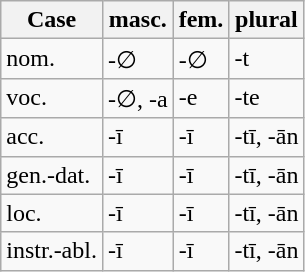<table class="wikitable">
<tr>
<th>Case</th>
<th>masc.</th>
<th>fem.</th>
<th>plural</th>
</tr>
<tr>
<td>nom.</td>
<td>-∅</td>
<td>-∅</td>
<td>-t</td>
</tr>
<tr>
<td>voc.</td>
<td>-∅, -a</td>
<td>-e</td>
<td>-te</td>
</tr>
<tr>
<td>acc.</td>
<td>-ī</td>
<td>-ī</td>
<td>-tī, -ān</td>
</tr>
<tr>
<td>gen.-dat.</td>
<td>-ī</td>
<td>-ī</td>
<td>-tī, -ān</td>
</tr>
<tr>
<td>loc.</td>
<td>-ī</td>
<td>-ī</td>
<td>-tī, -ān</td>
</tr>
<tr>
<td>instr.-abl.</td>
<td>-ī</td>
<td>-ī</td>
<td>-tī, -ān</td>
</tr>
</table>
